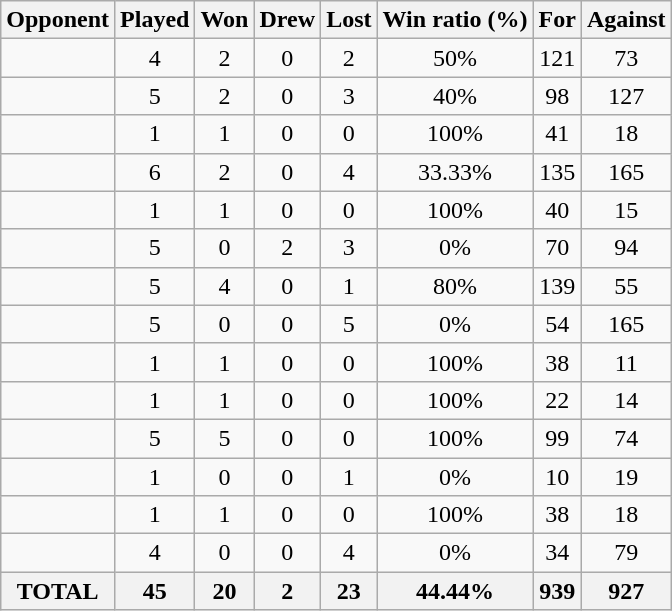<table class="wikitable sortable">
<tr>
<th>Opponent</th>
<th>Played</th>
<th>Won</th>
<th>Drew</th>
<th>Lost</th>
<th>Win ratio (%)</th>
<th>For</th>
<th>Against</th>
</tr>
<tr align=center>
<td align=left></td>
<td>4</td>
<td>2</td>
<td>0</td>
<td>2</td>
<td>50%</td>
<td>121</td>
<td>73</td>
</tr>
<tr align=center>
<td align=left></td>
<td>5</td>
<td>2</td>
<td>0</td>
<td>3</td>
<td>40%</td>
<td>98</td>
<td>127</td>
</tr>
<tr align=center>
<td align=left></td>
<td>1</td>
<td>1</td>
<td>0</td>
<td>0</td>
<td>100%</td>
<td>41</td>
<td>18</td>
</tr>
<tr align=center>
<td align=left></td>
<td>6</td>
<td>2</td>
<td>0</td>
<td>4</td>
<td>33.33%</td>
<td>135</td>
<td>165</td>
</tr>
<tr align=center>
<td align=left></td>
<td>1</td>
<td>1</td>
<td>0</td>
<td>0</td>
<td>100%</td>
<td>40</td>
<td>15</td>
</tr>
<tr align=center>
<td align=left></td>
<td>5</td>
<td>0</td>
<td>2</td>
<td>3</td>
<td>0%</td>
<td>70</td>
<td>94</td>
</tr>
<tr align=center>
<td align=left></td>
<td>5</td>
<td>4</td>
<td>0</td>
<td>1</td>
<td>80%</td>
<td>139</td>
<td>55</td>
</tr>
<tr align=center>
<td align=left></td>
<td>5</td>
<td>0</td>
<td>0</td>
<td>5</td>
<td>0%</td>
<td>54</td>
<td>165</td>
</tr>
<tr align=center>
<td align=left></td>
<td>1</td>
<td>1</td>
<td>0</td>
<td>0</td>
<td>100%</td>
<td>38</td>
<td>11</td>
</tr>
<tr align=center>
<td align=left></td>
<td>1</td>
<td>1</td>
<td>0</td>
<td>0</td>
<td>100%</td>
<td>22</td>
<td>14</td>
</tr>
<tr align=center>
<td align=left></td>
<td>5</td>
<td>5</td>
<td>0</td>
<td>0</td>
<td>100%</td>
<td>99</td>
<td>74</td>
</tr>
<tr align=center>
<td align=left></td>
<td>1</td>
<td>0</td>
<td>0</td>
<td>1</td>
<td>0%</td>
<td>10</td>
<td>19</td>
</tr>
<tr align=center>
<td align=left></td>
<td>1</td>
<td>1</td>
<td>0</td>
<td>0</td>
<td>100%</td>
<td>38</td>
<td>18</td>
</tr>
<tr align=center>
<td align=left></td>
<td>4</td>
<td>0</td>
<td>0</td>
<td>4</td>
<td>0%</td>
<td>34</td>
<td>79</td>
</tr>
<tr align=center>
<th>TOTAL</th>
<th>45</th>
<th>20</th>
<th>2</th>
<th>23</th>
<th>44.44%</th>
<th>939</th>
<th>927</th>
</tr>
</table>
